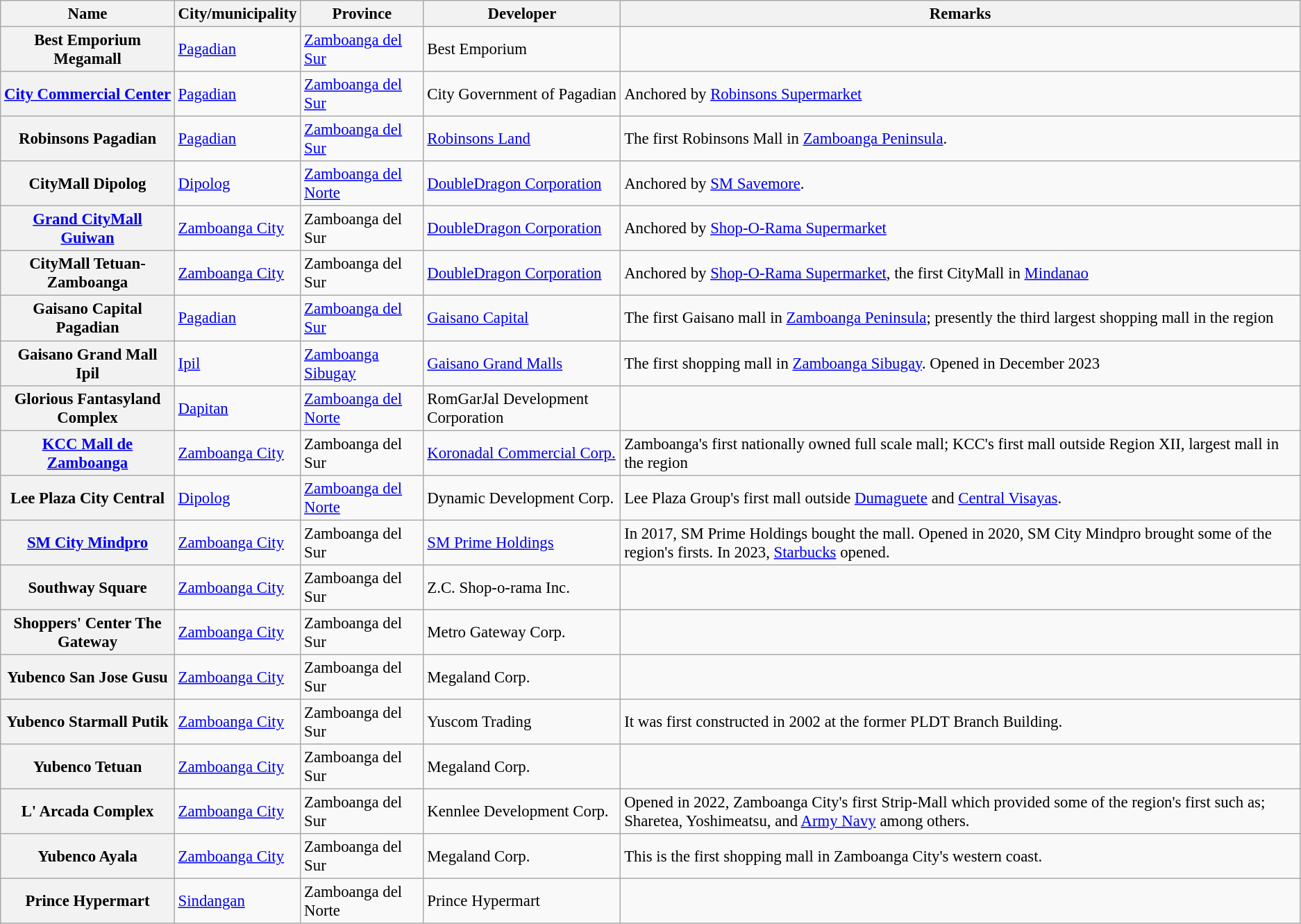<table class="wikitable sortable plainrowheaders" style="font-size:95%;">
<tr>
<th scope="col">Name</th>
<th scope="col">City/municipality</th>
<th scope="col">Province</th>
<th scope="col">Developer</th>
<th scope="col" class="unsortable">Remarks</th>
</tr>
<tr>
<th scope="row">Best Emporium Megamall</th>
<td><a href='#'>Pagadian</a></td>
<td><a href='#'>Zamboanga del Sur</a></td>
<td>Best Emporium</td>
<td></td>
</tr>
<tr>
<th scope="row"><a href='#'>City Commercial Center</a></th>
<td><a href='#'>Pagadian</a></td>
<td><a href='#'>Zamboanga del Sur</a></td>
<td>City Government of Pagadian</td>
<td>Anchored by <a href='#'>Robinsons Supermarket</a></td>
</tr>
<tr>
<th scope="row">Robinsons Pagadian</th>
<td><a href='#'>Pagadian</a></td>
<td><a href='#'>Zamboanga del Sur</a></td>
<td><a href='#'>Robinsons Land</a></td>
<td>The first Robinsons Mall in <a href='#'>Zamboanga Peninsula</a>.</td>
</tr>
<tr>
<th scope="row">CityMall Dipolog</th>
<td><a href='#'>Dipolog</a></td>
<td><a href='#'>Zamboanga del Norte</a></td>
<td><a href='#'>DoubleDragon Corporation</a></td>
<td>Anchored by <a href='#'>SM Savemore</a>.</td>
</tr>
<tr>
<th scope="row"><a href='#'>Grand CityMall Guiwan</a></th>
<td><a href='#'>Zamboanga City</a></td>
<td>Zamboanga del Sur</td>
<td><a href='#'>DoubleDragon Corporation</a></td>
<td>Anchored by <a href='#'>Shop-O-Rama Supermarket</a></td>
</tr>
<tr>
<th scope="row">CityMall Tetuan-Zamboanga</th>
<td><a href='#'>Zamboanga City</a></td>
<td>Zamboanga del Sur</td>
<td><a href='#'>DoubleDragon Corporation</a></td>
<td>Anchored by <a href='#'>Shop-O-Rama Supermarket</a>, the first CityMall in <a href='#'>Mindanao</a></td>
</tr>
<tr>
<th scope="row">Gaisano Capital Pagadian</th>
<td><a href='#'>Pagadian</a></td>
<td><a href='#'>Zamboanga del Sur</a></td>
<td><a href='#'>Gaisano Capital</a></td>
<td>The first Gaisano mall in <a href='#'>Zamboanga Peninsula</a>; presently the third largest shopping mall in the region</td>
</tr>
<tr>
<th scope="row">Gaisano Grand Mall Ipil</th>
<td><a href='#'>Ipil</a></td>
<td><a href='#'>Zamboanga Sibugay</a></td>
<td><a href='#'>Gaisano Grand Malls</a></td>
<td>The first shopping mall in <a href='#'>Zamboanga Sibugay</a>. Opened in December 2023</td>
</tr>
<tr>
<th scope="row">Glorious Fantasyland Complex</th>
<td><a href='#'>Dapitan</a></td>
<td><a href='#'>Zamboanga del Norte</a></td>
<td>RomGarJal Development Corporation</td>
<td></td>
</tr>
<tr>
<th scope="row"><a href='#'>KCC Mall de Zamboanga</a></th>
<td><a href='#'>Zamboanga City</a></td>
<td>Zamboanga del Sur</td>
<td><a href='#'>Koronadal Commercial Corp.</a></td>
<td>Zamboanga's first nationally owned full scale mall; KCC's first mall outside Region XII, largest mall in the region</td>
</tr>
<tr>
<th scope="row">Lee Plaza City Central</th>
<td><a href='#'>Dipolog</a></td>
<td><a href='#'>Zamboanga del Norte</a></td>
<td>Dynamic Development Corp.</td>
<td>Lee Plaza Group's first mall outside <a href='#'>Dumaguete</a> and <a href='#'>Central Visayas</a>.</td>
</tr>
<tr>
<th scope="row"><a href='#'>SM City Mindpro</a></th>
<td><a href='#'>Zamboanga City</a></td>
<td>Zamboanga del Sur</td>
<td><a href='#'>SM Prime Holdings</a></td>
<td>In 2017, SM Prime Holdings bought the mall. Opened in 2020, SM City Mindpro brought some of the region's firsts. In 2023, <a href='#'>Starbucks</a> opened.</td>
</tr>
<tr>
<th scope="row">Southway Square</th>
<td><a href='#'>Zamboanga City</a></td>
<td>Zamboanga del Sur</td>
<td>Z.C. Shop-o-rama Inc.</td>
<td></td>
</tr>
<tr>
<th scope="row">Shoppers' Center The Gateway</th>
<td><a href='#'>Zamboanga City</a></td>
<td>Zamboanga del Sur</td>
<td>Metro Gateway Corp.</td>
<td></td>
</tr>
<tr>
<th scope="row">Yubenco San Jose Gusu</th>
<td><a href='#'>Zamboanga City</a></td>
<td>Zamboanga del Sur</td>
<td>Megaland Corp.</td>
<td></td>
</tr>
<tr>
<th scope="row">Yubenco Starmall Putik</th>
<td><a href='#'>Zamboanga City</a></td>
<td>Zamboanga del Sur</td>
<td>Yuscom Trading</td>
<td>It was first constructed in 2002 at the former PLDT Branch Building.</td>
</tr>
<tr>
<th scope="row">Yubenco Tetuan</th>
<td><a href='#'>Zamboanga City</a></td>
<td>Zamboanga del Sur</td>
<td>Megaland Corp.</td>
</tr>
<tr>
<th scope="row">L' Arcada Complex </th>
<td><a href='#'>Zamboanga City</a></td>
<td>Zamboanga del Sur</td>
<td>Kennlee Development Corp.</td>
<td>Opened in 2022, Zamboanga City's first Strip-Mall which provided some of the region's first such as; Sharetea, Yoshimeatsu, and <a href='#'>Army Navy</a> among others.</td>
</tr>
<tr>
<th scope="row">Yubenco Ayala</th>
<td><a href='#'>Zamboanga City</a></td>
<td>Zamboanga del Sur</td>
<td>Megaland Corp.</td>
<td>This is the first shopping mall in Zamboanga City's western coast.</td>
</tr>
<tr>
<th scope="row">Prince Hypermart</th>
<td><a href='#'>Sindangan</a></td>
<td>Zamboanga del Norte</td>
<td>Prince Hypermart</td>
<td></td>
</tr>
</table>
